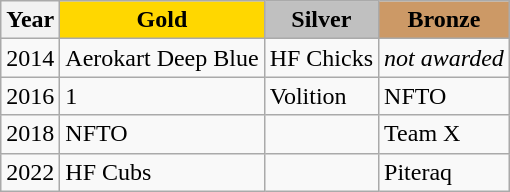<table class="wikitable">
<tr>
<th>Year</th>
<th style=background-color:gold>Gold</th>
<th style=background-color:silver>Silver</th>
<th style=background-color:#c96>Bronze</th>
</tr>
<tr>
<td>2014</td>
<td> Aerokart Deep Blue</td>
<td> HF Chicks</td>
<td><em>not awarded</em></td>
</tr>
<tr>
<td>2016</td>
<td> 1</td>
<td> Volition</td>
<td> NFTO</td>
</tr>
<tr>
<td>2018</td>
<td> NFTO</td>
<td></td>
<td> Team X</td>
</tr>
<tr>
<td>2022</td>
<td> HF Cubs</td>
<td></td>
<td> Piteraq</td>
</tr>
</table>
